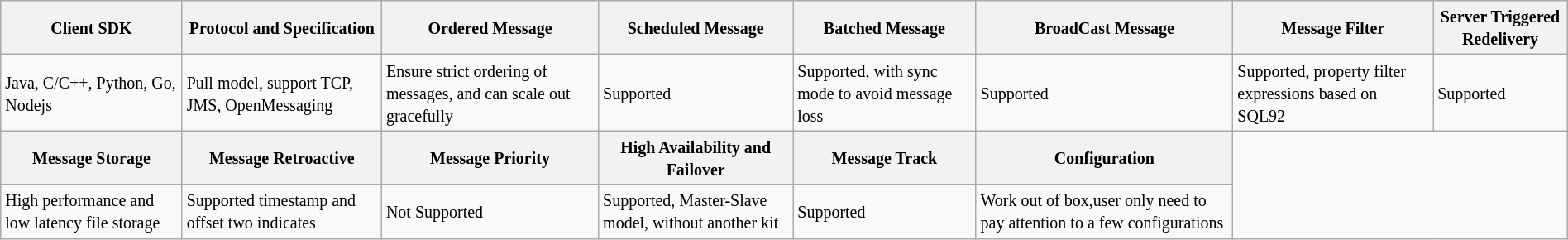<table class="wikitable" width="100%">
<tr>
<th><strong><small>Client SDK</small></strong></th>
<th><strong><small>Protocol and Specification</small></strong></th>
<th><strong><small>Ordered Message</small></strong></th>
<th><strong><small>Scheduled Message</small></strong></th>
<th><strong><small>Batched Message</small></strong></th>
<th><strong><small>BroadCast Message</small></strong></th>
<th><strong><small>Message Filter</small></strong></th>
<th><strong><small>Server Triggered Redelivery</small></strong></th>
</tr>
<tr>
<td><small>Java, C/C++, Python, Go, Nodejs</small></td>
<td><small>Pull model, support TCP, JMS, OpenMessaging</small></td>
<td><small>Ensure strict ordering of messages, and can scale out gracefully</small></td>
<td><small>Supported</small></td>
<td><small>Supported, with sync mode to avoid message loss</small></td>
<td><small>Supported</small></td>
<td><small>Supported, property filter expressions based on SQL92</small></td>
<td><small>Supported</small></td>
</tr>
<tr>
<th><strong><small>Message Storage</small></strong></th>
<th><strong><small>Message Retroactive</small></strong></th>
<th><strong><small>Message Priority</small></strong></th>
<th><strong><small>High Availability and Failover</small></strong></th>
<th><strong><small>Message Track</small></strong></th>
<th><strong><small>Configuration</small></strong></th>
</tr>
<tr>
<td><small>High performance and low latency file storage</small></td>
<td><small>Supported timestamp and offset two indicates</small></td>
<td><small>Not Supported</small></td>
<td><small>Supported, Master-Slave model, without another kit</small></td>
<td><small>Supported</small></td>
<td><small>Work out of box,user only need to pay attention to a few configurations</small></td>
</tr>
</table>
